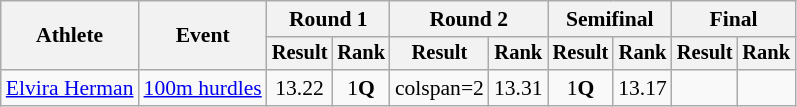<table class="wikitable" style="font-size:90%">
<tr>
<th rowspan="2">Athlete</th>
<th rowspan="2">Event</th>
<th colspan="2">Round 1</th>
<th colspan="2">Round 2</th>
<th colspan="2">Semifinal</th>
<th colspan="2">Final</th>
</tr>
<tr style="font-size:95%">
<th>Result</th>
<th>Rank</th>
<th>Result</th>
<th>Rank</th>
<th>Result</th>
<th>Rank</th>
<th>Result</th>
<th>Rank</th>
</tr>
<tr align=center>
<td align=left><a href='#'>Elvira Herman</a></td>
<td align=left rowspan=2><a href='#'>100m hurdles</a></td>
<td>13.22</td>
<td>1<strong>Q</strong></td>
<td>colspan=2 </td>
<td>13.31</td>
<td>1<strong>Q</strong></td>
<td>13.17</td>
<td></td>
</tr>
</table>
